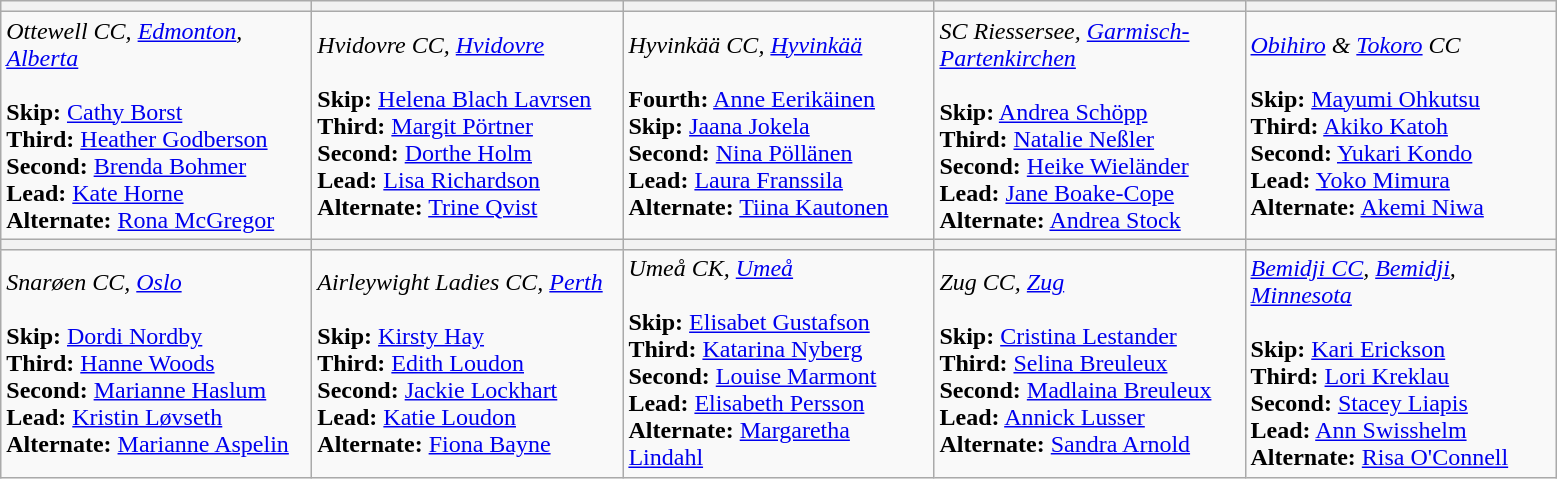<table class="wikitable">
<tr>
<th bgcolor="#efefef" width="200"></th>
<th bgcolor="#efefef" width="200"></th>
<th bgcolor="#efefef" width="200"></th>
<th bgcolor="#efefef" width="200"></th>
<th bgcolor="#efefef" width="200"></th>
</tr>
<tr>
<td><em>Ottewell CC, <a href='#'>Edmonton</a>, <a href='#'>Alberta</a></em> <br><br><strong>Skip:</strong> <a href='#'>Cathy Borst</a> <br>
<strong>Third:</strong> <a href='#'>Heather Godberson</a> <br>
<strong>Second:</strong> <a href='#'>Brenda Bohmer</a> <br>
<strong>Lead:</strong> <a href='#'>Kate Horne</a> <br>
<strong>Alternate:</strong> <a href='#'>Rona McGregor</a></td>
<td><em>Hvidovre CC, <a href='#'>Hvidovre</a></em><br><br><strong>Skip:</strong> <a href='#'>Helena Blach Lavrsen</a> <br>
<strong>Third:</strong> <a href='#'>Margit Pörtner</a> <br>
<strong>Second:</strong> <a href='#'>Dorthe Holm</a> <br>
<strong>Lead:</strong> <a href='#'>Lisa Richardson</a> <br>
<strong>Alternate:</strong> <a href='#'>Trine Qvist</a></td>
<td><em>Hyvinkää CC, <a href='#'>Hyvinkää</a></em> <br><br><strong>Fourth:</strong> <a href='#'>Anne Eerikäinen</a> <br>
<strong>Skip:</strong> <a href='#'>Jaana Jokela</a> <br>
<strong>Second:</strong> <a href='#'>Nina Pöllänen</a> <br>
<strong>Lead:</strong> <a href='#'>Laura Franssila</a> <br>
<strong>Alternate:</strong> <a href='#'>Tiina Kautonen</a> <br></td>
<td><em>SC Riessersee, <a href='#'>Garmisch-Partenkirchen</a></em> <br><br><strong>Skip:</strong> <a href='#'>Andrea Schöpp</a> <br>
<strong>Third:</strong> <a href='#'>Natalie Neßler</a> <br>
<strong>Second:</strong> <a href='#'>Heike Wieländer</a> <br>
<strong>Lead:</strong> <a href='#'>Jane Boake-Cope</a> <br>
<strong>Alternate:</strong> <a href='#'>Andrea Stock</a></td>
<td><em><a href='#'>Obihiro</a> & <a href='#'>Tokoro</a> CC</em> <br><br><strong>Skip:</strong> <a href='#'>Mayumi Ohkutsu</a> <br>
<strong>Third:</strong> <a href='#'>Akiko Katoh</a> <br>
<strong>Second:</strong> <a href='#'>Yukari Kondo</a> <br>
<strong>Lead:</strong> <a href='#'>Yoko Mimura</a> <br>
<strong>Alternate:</strong> <a href='#'>Akemi Niwa</a></td>
</tr>
<tr>
<th bgcolor="#efefef" width="200"></th>
<th bgcolor="#efefef" width="200"></th>
<th bgcolor="#efefef" width="200"></th>
<th bgcolor="#efefef" width="200"></th>
<th bgcolor="#efefef" width="200"></th>
</tr>
<tr>
<td><em>Snarøen CC, <a href='#'>Oslo</a></em> <br><br><strong>Skip:</strong> <a href='#'>Dordi Nordby</a> <br>
<strong>Third:</strong> <a href='#'>Hanne Woods</a> <br>
<strong>Second:</strong> <a href='#'>Marianne Haslum</a> <br>
<strong>Lead:</strong> <a href='#'>Kristin Løvseth</a> <br>
<strong>Alternate:</strong> <a href='#'>Marianne Aspelin</a></td>
<td><em>Airleywight Ladies CC, <a href='#'>Perth</a></em><br><br><strong>Skip:</strong> <a href='#'>Kirsty Hay</a> <br>
<strong>Third:</strong> <a href='#'>Edith Loudon</a> <br>
<strong>Second:</strong> <a href='#'>Jackie Lockhart</a> <br>
<strong>Lead:</strong> <a href='#'>Katie Loudon</a> <br>
<strong>Alternate:</strong> <a href='#'>Fiona Bayne</a></td>
<td><em>Umeå CK, <a href='#'>Umeå</a></em> <br><br><strong>Skip:</strong> <a href='#'>Elisabet Gustafson</a> <br>
<strong>Third:</strong> <a href='#'>Katarina Nyberg</a> <br>
<strong>Second:</strong> <a href='#'>Louise Marmont</a> <br>
<strong>Lead:</strong> <a href='#'>Elisabeth Persson</a> <br>
<strong>Alternate:</strong> <a href='#'>Margaretha Lindahl</a></td>
<td><em>Zug CC, <a href='#'>Zug</a></em> <br><br><strong>Skip:</strong> <a href='#'>Cristina Lestander</a> <br>
<strong>Third:</strong> <a href='#'>Selina Breuleux</a> <br>
<strong>Second:</strong> <a href='#'>Madlaina Breuleux</a> <br>
<strong>Lead:</strong> <a href='#'>Annick Lusser</a> <br>
<strong>Alternate:</strong> <a href='#'>Sandra Arnold</a></td>
<td><em><a href='#'>Bemidji CC</a>, <a href='#'>Bemidji</a>, <a href='#'>Minnesota</a></em> <br><br><strong>Skip:</strong> <a href='#'>Kari Erickson</a> <br>
<strong>Third:</strong> <a href='#'>Lori Kreklau</a> <br>
<strong>Second:</strong> <a href='#'>Stacey Liapis</a> <br>
<strong>Lead:</strong> <a href='#'>Ann Swisshelm</a> <br>
<strong>Alternate:</strong> <a href='#'>Risa O'Connell</a></td>
</tr>
</table>
